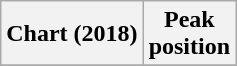<table class="wikitable plainrowheaders" style="text-align:center">
<tr>
<th>Chart (2018)</th>
<th>Peak<br>position</th>
</tr>
<tr>
</tr>
</table>
